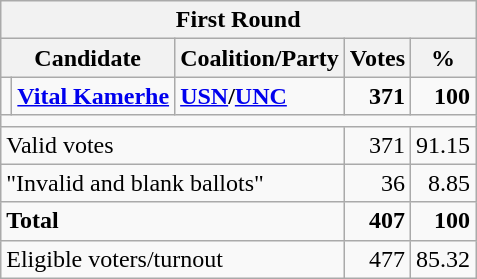<table class=wikitable style=text-align:right>
<tr>
<th colspan="5">First Round</th>
</tr>
<tr>
<th colspan=2>Candidate</th>
<th>Coalition/Party</th>
<th>Votes</th>
<th>%</th>
</tr>
<tr>
<td bgcolor=></td>
<td align=left><strong><a href='#'>Vital Kamerhe</a></strong></td>
<td align=left><strong><a href='#'>USN</a>/<a href='#'>UNC</a></strong></td>
<td><strong>371</strong></td>
<td><strong>100</strong></td>
</tr>
<tr>
<td colspan=12></td>
</tr>
<tr>
<td style="text-align:left;" colspan=3>Valid votes</td>
<td>371</td>
<td>91.15</td>
</tr>
<tr>
<td style="text-align:left;" colspan=3>"Invalid and blank ballots"</td>
<td>36</td>
<td>8.85</td>
</tr>
<tr>
<td style="text-align:left;" colspan=3><strong>Total</strong></td>
<td><strong>407</strong></td>
<td><strong>100</strong></td>
</tr>
<tr>
<td style="text-align:left;" colspan=3>Eligible voters/turnout</td>
<td>477</td>
<td>85.32</td>
</tr>
</table>
